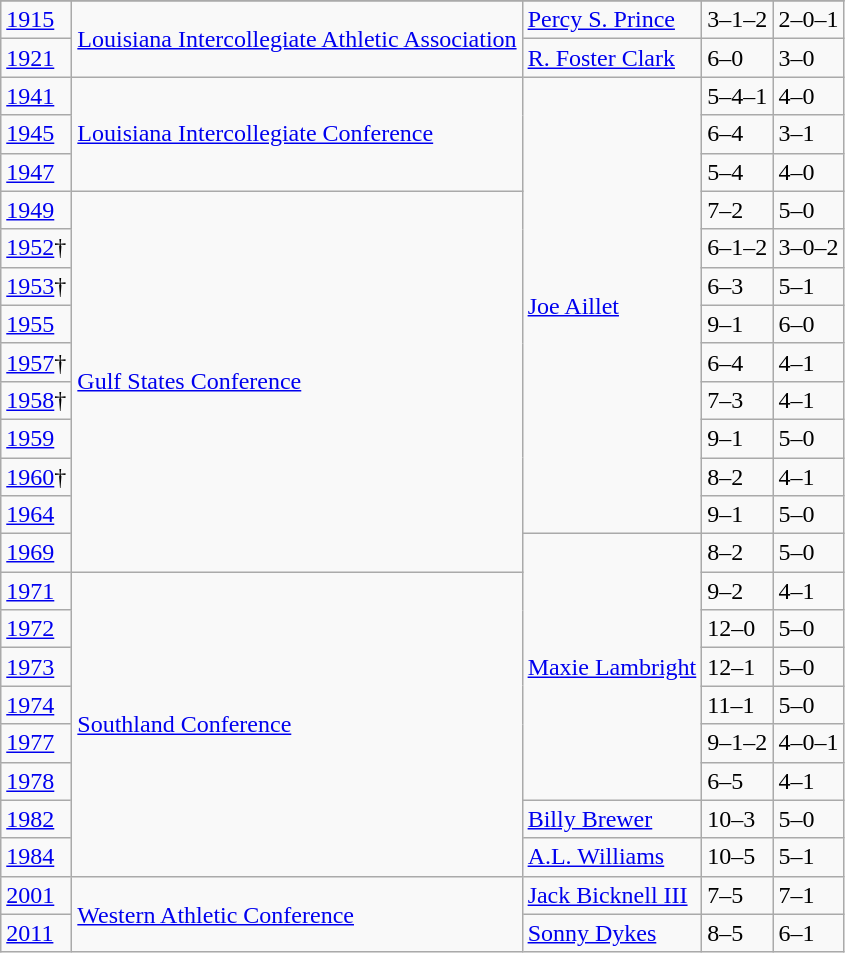<table class="wikitable">
<tr>
</tr>
<tr>
<td><a href='#'>1915</a></td>
<td rowspan="2"><a href='#'>Louisiana Intercollegiate Athletic Association</a></td>
<td><a href='#'>Percy S. Prince</a></td>
<td>3–1–2</td>
<td>2–0–1</td>
</tr>
<tr>
<td><a href='#'>1921</a></td>
<td><a href='#'>R. Foster Clark</a></td>
<td>6–0</td>
<td>3–0</td>
</tr>
<tr>
<td><a href='#'>1941</a></td>
<td rowspan="3"><a href='#'>Louisiana Intercollegiate Conference</a></td>
<td rowspan="12"><a href='#'>Joe Aillet</a></td>
<td>5–4–1</td>
<td>4–0</td>
</tr>
<tr>
<td><a href='#'>1945</a></td>
<td>6–4</td>
<td>3–1</td>
</tr>
<tr>
<td><a href='#'>1947</a></td>
<td>5–4</td>
<td>4–0</td>
</tr>
<tr>
<td><a href='#'>1949</a></td>
<td rowspan="10"><a href='#'>Gulf States Conference</a></td>
<td>7–2</td>
<td>5–0</td>
</tr>
<tr>
<td><a href='#'>1952</a>†</td>
<td>6–1–2</td>
<td>3–0–2</td>
</tr>
<tr>
<td><a href='#'>1953</a>†</td>
<td>6–3</td>
<td>5–1</td>
</tr>
<tr>
<td><a href='#'>1955</a></td>
<td>9–1</td>
<td>6–0</td>
</tr>
<tr>
<td><a href='#'>1957</a>†</td>
<td>6–4</td>
<td>4–1</td>
</tr>
<tr>
<td><a href='#'>1958</a>†</td>
<td>7–3</td>
<td>4–1</td>
</tr>
<tr>
<td><a href='#'>1959</a></td>
<td>9–1</td>
<td>5–0</td>
</tr>
<tr>
<td><a href='#'>1960</a>†</td>
<td>8–2</td>
<td>4–1</td>
</tr>
<tr>
<td><a href='#'>1964</a></td>
<td>9–1</td>
<td>5–0</td>
</tr>
<tr>
<td><a href='#'>1969</a></td>
<td rowspan="7"><a href='#'>Maxie Lambright</a></td>
<td>8–2</td>
<td>5–0</td>
</tr>
<tr>
<td><a href='#'>1971</a></td>
<td rowspan="8"><a href='#'>Southland Conference</a></td>
<td>9–2</td>
<td>4–1</td>
</tr>
<tr>
<td><a href='#'>1972</a></td>
<td>12–0</td>
<td>5–0</td>
</tr>
<tr>
<td><a href='#'>1973</a></td>
<td>12–1</td>
<td>5–0</td>
</tr>
<tr>
<td><a href='#'>1974</a></td>
<td>11–1</td>
<td>5–0</td>
</tr>
<tr>
<td><a href='#'>1977</a></td>
<td>9–1–2</td>
<td>4–0–1</td>
</tr>
<tr>
<td><a href='#'>1978</a></td>
<td>6–5</td>
<td>4–1</td>
</tr>
<tr>
<td><a href='#'>1982</a></td>
<td><a href='#'>Billy Brewer</a></td>
<td>10–3</td>
<td>5–0</td>
</tr>
<tr>
<td><a href='#'>1984</a></td>
<td><a href='#'>A.L. Williams</a></td>
<td>10–5</td>
<td>5–1</td>
</tr>
<tr>
<td><a href='#'>2001</a></td>
<td rowspan="2"><a href='#'>Western Athletic Conference</a></td>
<td><a href='#'>Jack Bicknell III</a></td>
<td>7–5</td>
<td>7–1</td>
</tr>
<tr>
<td><a href='#'>2011</a></td>
<td><a href='#'>Sonny Dykes</a></td>
<td>8–5</td>
<td>6–1</td>
</tr>
</table>
